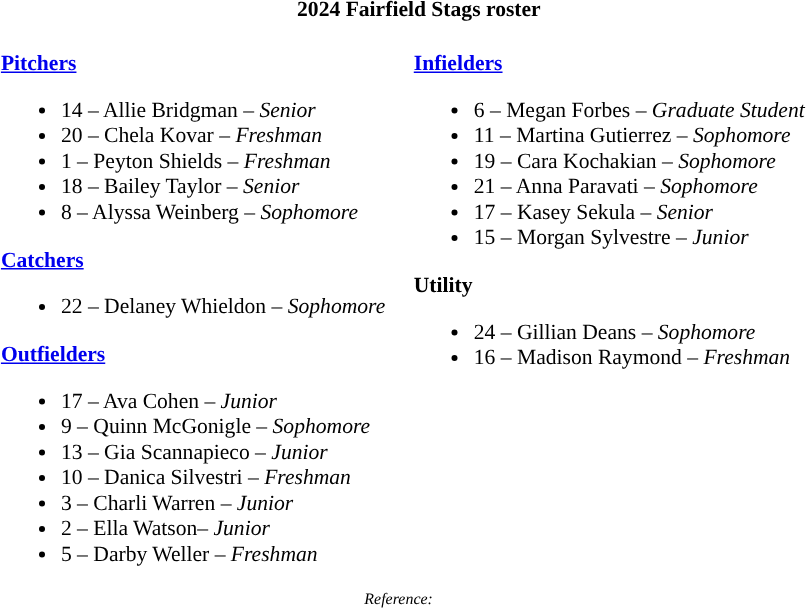<table class="toccolours" style="border-collapse:collapse; font-size:90%;">
<tr>
<th colspan=9>2024 Fairfield Stags roster</th>
</tr>
<tr>
<td width="03"> </td>
<td valign="top"><br><strong><a href='#'>Pitchers</a></strong><ul><li>14 – Allie Bridgman – <em>Senior</em></li><li>20 – Chela Kovar – <em>Freshman</em></li><li>1 – Peyton Shields – <em>Freshman</em></li><li>18 – Bailey Taylor – <em>Senior</em></li><li>8 – Alyssa Weinberg – <em>Sophomore</em></li></ul><strong><a href='#'>Catchers</a></strong><ul><li>22 – Delaney Whieldon – <em>Sophomore</em></li></ul><strong><a href='#'>Outfielders</a></strong><ul><li>17 – Ava Cohen – <em>Junior</em></li><li>9 – Quinn McGonigle – <em>Sophomore</em></li><li>13 – Gia Scannapieco – <em>Junior</em></li><li>10 – Danica Silvestri – <em>Freshman</em></li><li>3 – Charli Warren – <em>Junior</em></li><li>2 – Ella Watson– <em>Junior</em></li><li>5 – Darby Weller – <em>Freshman</em></li></ul></td>
<td width="15"> </td>
<td valign="top"><br><strong><a href='#'>Infielders</a></strong><ul><li>6 – Megan Forbes – <em>Graduate Student</em></li><li>11 – Martina Gutierrez – <em>Sophomore</em></li><li>19 – Cara Kochakian – <em>Sophomore</em></li><li>21 – Anna Paravati – <em>Sophomore</em></li><li>17 – Kasey Sekula – <em>Senior</em></li><li>15 – Morgan Sylvestre – <em>Junior</em></li></ul><strong>Utility</strong><ul><li>24 – Gillian Deans – <em>Sophomore</em></li><li>16 – Madison Raymond – <em>Freshman</em></li></ul></td>
<td width="25"> </td>
</tr>
<tr>
<td colspan="4"  style="font-size:8pt; text-align:center;"><em>Reference:</em></td>
</tr>
</table>
